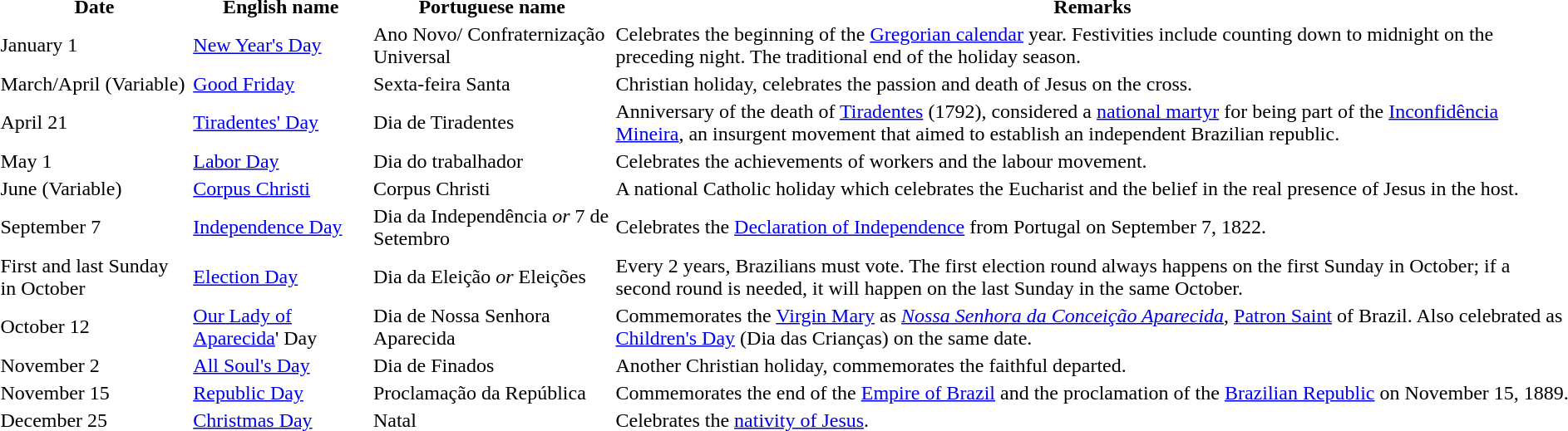<table class="wiki table">
<tr>
<th>Date</th>
<th>English name</th>
<th>Portuguese name</th>
<th>Remarks</th>
</tr>
<tr>
<td>January 1</td>
<td><a href='#'>New Year's Day</a></td>
<td>Ano Novo/ Confraternização Universal</td>
<td>Celebrates the beginning of the <a href='#'>Gregorian calendar</a> year. Festivities include counting down to midnight on the preceding night. The traditional end of the holiday season.</td>
</tr>
<tr>
<td>March/April (Variable)</td>
<td><a href='#'>Good Friday</a></td>
<td>Sexta-feira Santa</td>
<td>Christian holiday, celebrates the passion and death of Jesus on the cross.</td>
</tr>
<tr>
<td>April 21</td>
<td><a href='#'>Tiradentes' Day</a></td>
<td>Dia de Tiradentes</td>
<td>Anniversary of the death of <a href='#'>Tiradentes</a> (1792), considered a <a href='#'>national martyr</a> for being part of the <a href='#'>Inconfidência Mineira</a>, an insurgent movement that aimed to establish an independent Brazilian republic.</td>
</tr>
<tr>
<td>May 1</td>
<td><a href='#'>Labor Day</a></td>
<td>Dia do trabalhador</td>
<td>Celebrates the achievements of workers and the labour movement.</td>
</tr>
<tr>
<td>June (Variable)</td>
<td><a href='#'>Corpus Christi</a></td>
<td>Corpus Christi</td>
<td>A national Catholic holiday which celebrates the Eucharist and the belief in the real presence of Jesus in the host.</td>
</tr>
<tr>
<td>September 7</td>
<td><a href='#'>Independence Day</a></td>
<td>Dia da Independência <em>or</em> 7 de Setembro</td>
<td>Celebrates the <a href='#'>Declaration of Independence</a> from Portugal on September 7, 1822.</td>
</tr>
<tr>
<td>First and last Sunday in October</td>
<td><a href='#'>Election Day</a></td>
<td>Dia da Eleição <em>or</em> Eleições</td>
<td>Every 2 years, Brazilians must vote. The first election round always happens on the first Sunday in October; if a second round is needed, it will happen on the last Sunday in the same October.</td>
</tr>
<tr>
<td>October 12</td>
<td><a href='#'>Our Lady of Aparecida</a>' Day</td>
<td>Dia de Nossa Senhora Aparecida</td>
<td>Commemorates the <a href='#'>Virgin Mary</a> as <em><a href='#'>Nossa Senhora da Conceição Aparecida</a></em>, <a href='#'>Patron Saint</a> of Brazil. Also celebrated as <a href='#'>Children's Day</a> (Dia das Crianças) on the same date.</td>
</tr>
<tr>
<td>November 2</td>
<td><a href='#'>All Soul's Day</a></td>
<td>Dia de Finados</td>
<td>Another Christian holiday, commemorates the faithful departed.</td>
</tr>
<tr>
<td>November 15</td>
<td><a href='#'>Republic Day</a></td>
<td>Proclamação da República</td>
<td>Commemorates the end of the <a href='#'>Empire of Brazil</a> and the proclamation of the <a href='#'>Brazilian Republic</a> on November 15, 1889.</td>
</tr>
<tr>
<td>December 25</td>
<td><a href='#'>Christmas Day</a></td>
<td>Natal</td>
<td>Celebrates the <a href='#'>nativity of Jesus</a>.</td>
</tr>
</table>
